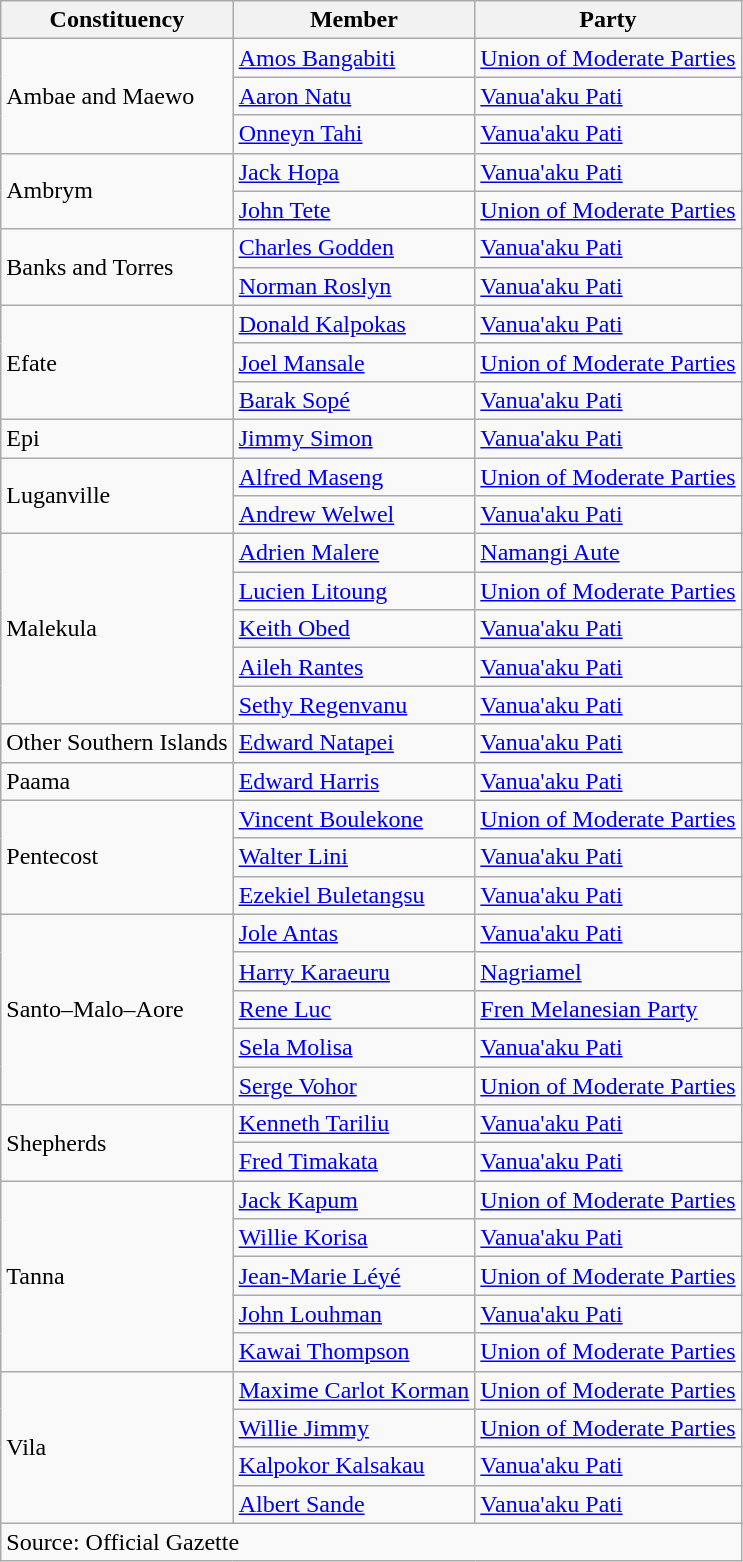<table class="wikitable sortable">
<tr>
<th>Constituency</th>
<th>Member</th>
<th>Party</th>
</tr>
<tr>
<td rowspan=3>Ambae and Maewo</td>
<td><a href='#'>Amos Bangabiti</a></td>
<td><a href='#'>Union of Moderate Parties</a></td>
</tr>
<tr>
<td><a href='#'>Aaron Natu</a></td>
<td><a href='#'>Vanua'aku Pati</a></td>
</tr>
<tr>
<td><a href='#'>Onneyn Tahi</a></td>
<td><a href='#'>Vanua'aku Pati</a></td>
</tr>
<tr>
<td rowspan=2>Ambrym</td>
<td><a href='#'>Jack Hopa</a></td>
<td><a href='#'>Vanua'aku Pati</a></td>
</tr>
<tr>
<td><a href='#'>John Tete</a></td>
<td><a href='#'>Union of Moderate Parties</a></td>
</tr>
<tr>
<td rowspan=2>Banks and Torres</td>
<td><a href='#'>Charles Godden</a></td>
<td><a href='#'>Vanua'aku Pati</a></td>
</tr>
<tr>
<td><a href='#'>Norman Roslyn</a></td>
<td><a href='#'>Vanua'aku Pati</a></td>
</tr>
<tr>
<td rowspan=3>Efate</td>
<td><a href='#'>Donald Kalpokas</a></td>
<td><a href='#'>Vanua'aku Pati</a></td>
</tr>
<tr>
<td><a href='#'>Joel Mansale</a></td>
<td><a href='#'>Union of Moderate Parties</a></td>
</tr>
<tr>
<td><a href='#'>Barak Sopé</a></td>
<td><a href='#'>Vanua'aku Pati</a></td>
</tr>
<tr>
<td>Epi</td>
<td><a href='#'>Jimmy Simon</a></td>
<td><a href='#'>Vanua'aku Pati</a></td>
</tr>
<tr>
<td rowspan=2>Luganville</td>
<td><a href='#'>Alfred Maseng</a></td>
<td><a href='#'>Union of Moderate Parties</a></td>
</tr>
<tr>
<td><a href='#'>Andrew Welwel</a></td>
<td><a href='#'>Vanua'aku Pati</a></td>
</tr>
<tr>
<td rowspan=5>Malekula</td>
<td><a href='#'>Adrien Malere</a></td>
<td><a href='#'>Namangi Aute</a></td>
</tr>
<tr>
<td><a href='#'>Lucien Litoung</a></td>
<td><a href='#'>Union of Moderate Parties</a></td>
</tr>
<tr>
<td><a href='#'>Keith Obed</a></td>
<td><a href='#'>Vanua'aku Pati</a></td>
</tr>
<tr>
<td><a href='#'>Aileh Rantes</a></td>
<td><a href='#'>Vanua'aku Pati</a></td>
</tr>
<tr>
<td><a href='#'>Sethy Regenvanu</a></td>
<td><a href='#'>Vanua'aku Pati</a></td>
</tr>
<tr>
<td>Other Southern Islands</td>
<td><a href='#'>Edward Natapei</a></td>
<td><a href='#'>Vanua'aku Pati</a></td>
</tr>
<tr>
<td>Paama</td>
<td><a href='#'>Edward Harris</a></td>
<td><a href='#'>Vanua'aku Pati</a></td>
</tr>
<tr>
<td rowspan=3>Pentecost</td>
<td><a href='#'>Vincent Boulekone</a></td>
<td><a href='#'>Union of Moderate Parties</a></td>
</tr>
<tr>
<td><a href='#'>Walter Lini</a></td>
<td><a href='#'>Vanua'aku Pati</a></td>
</tr>
<tr>
<td><a href='#'>Ezekiel Buletangsu</a></td>
<td><a href='#'>Vanua'aku Pati</a></td>
</tr>
<tr>
<td rowspan=5>Santo–Malo–Aore</td>
<td><a href='#'>Jole Antas</a></td>
<td><a href='#'>Vanua'aku Pati</a></td>
</tr>
<tr>
<td><a href='#'>Harry Karaeuru</a></td>
<td><a href='#'>Nagriamel</a></td>
</tr>
<tr>
<td><a href='#'>Rene Luc</a></td>
<td><a href='#'>Fren Melanesian Party</a></td>
</tr>
<tr>
<td><a href='#'>Sela Molisa</a></td>
<td><a href='#'>Vanua'aku Pati</a></td>
</tr>
<tr>
<td><a href='#'>Serge Vohor</a></td>
<td><a href='#'>Union of Moderate Parties</a></td>
</tr>
<tr>
<td rowspan=2>Shepherds</td>
<td><a href='#'>Kenneth Tariliu</a></td>
<td><a href='#'>Vanua'aku Pati</a></td>
</tr>
<tr>
<td><a href='#'>Fred Timakata</a></td>
<td><a href='#'>Vanua'aku Pati</a></td>
</tr>
<tr>
<td rowspan=5>Tanna</td>
<td><a href='#'>Jack Kapum</a></td>
<td><a href='#'>Union of Moderate Parties</a></td>
</tr>
<tr>
<td><a href='#'>Willie Korisa</a></td>
<td><a href='#'>Vanua'aku Pati</a></td>
</tr>
<tr>
<td><a href='#'>Jean-Marie Léyé</a></td>
<td><a href='#'>Union of Moderate Parties</a></td>
</tr>
<tr>
<td><a href='#'>John Louhman</a></td>
<td><a href='#'>Vanua'aku Pati</a></td>
</tr>
<tr>
<td><a href='#'>Kawai Thompson</a></td>
<td><a href='#'>Union of Moderate Parties</a></td>
</tr>
<tr>
<td rowspan=4>Vila</td>
<td><a href='#'>Maxime Carlot Korman</a></td>
<td><a href='#'>Union of Moderate Parties</a></td>
</tr>
<tr>
<td><a href='#'>Willie Jimmy</a></td>
<td><a href='#'>Union of Moderate Parties</a></td>
</tr>
<tr>
<td><a href='#'>Kalpokor Kalsakau</a></td>
<td><a href='#'>Vanua'aku Pati</a></td>
</tr>
<tr>
<td><a href='#'>Albert Sande</a></td>
<td><a href='#'>Vanua'aku Pati</a></td>
</tr>
<tr class=sortbottom>
<td colspan=4 align=left>Source: Official Gazette</td>
</tr>
</table>
